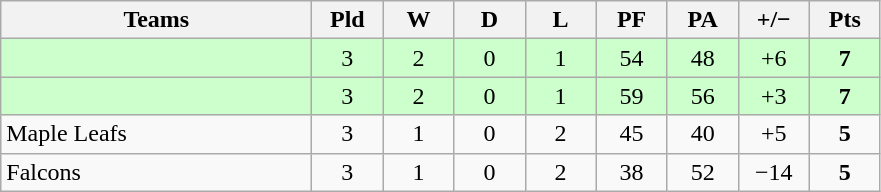<table class="wikitable" style="text-align: center">
<tr>
<th width="200">Teams</th>
<th width="40">Pld</th>
<th width="40">W</th>
<th width="40">D</th>
<th width="40">L</th>
<th width="40">PF</th>
<th width="40">PA</th>
<th width="40">+/−</th>
<th width="40">Pts</th>
</tr>
<tr bgcolor=ccffcc>
<td align=left></td>
<td>3</td>
<td>2</td>
<td>0</td>
<td>1</td>
<td>54</td>
<td>48</td>
<td>+6</td>
<td><strong>7</strong></td>
</tr>
<tr bgcolor=ccffcc>
<td align=left></td>
<td>3</td>
<td>2</td>
<td>0</td>
<td>1</td>
<td>59</td>
<td>56</td>
<td>+3</td>
<td><strong>7</strong></td>
</tr>
<tr>
<td align=left> Maple Leafs</td>
<td>3</td>
<td>1</td>
<td>0</td>
<td>2</td>
<td>45</td>
<td>40</td>
<td>+5</td>
<td><strong>5</strong></td>
</tr>
<tr>
<td align=left> Falcons</td>
<td>3</td>
<td>1</td>
<td>0</td>
<td>2</td>
<td>38</td>
<td>52</td>
<td>−14</td>
<td><strong>5</strong></td>
</tr>
</table>
